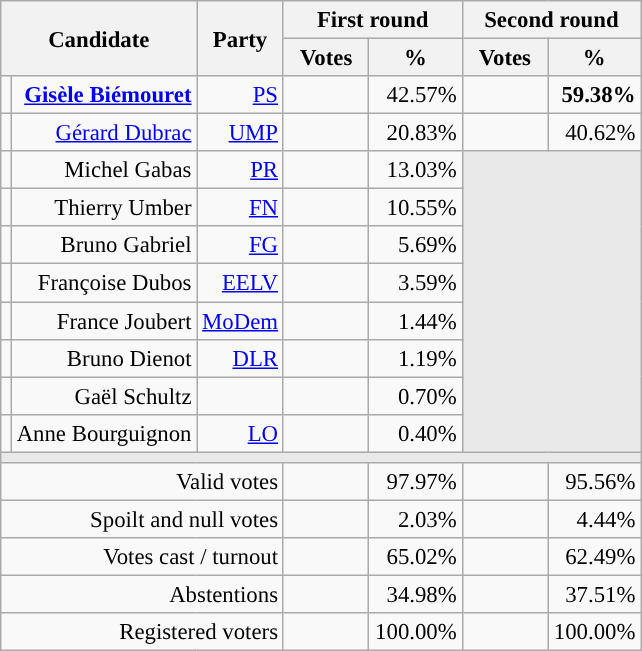<table class="wikitable" style="text-align:right;font-size:95%;">
<tr>
<th rowspan=2 colspan=2>Candidate</th>
<th rowspan=2 colspan=1>Party</th>
<th colspan=2>First round</th>
<th colspan=2>Second round</th>
</tr>
<tr>
<th style="width:50px;">Votes</th>
<th style="width:55px;">%</th>
<th style="width:50px;">Votes</th>
<th style="width:55px;">%</th>
</tr>
<tr>
<td style="color:inherit;background-color:"></td>
<td><strong><a href='#'>Gisèle Biémouret</a></strong></td>
<td><a href='#'>PS</a></td>
<td></td>
<td>42.57%</td>
<td><strong></strong></td>
<td><strong>59.38%</strong></td>
</tr>
<tr>
<td style="color:inherit;background-color:"></td>
<td><a href='#'>Gérard Dubrac</a></td>
<td><a href='#'>UMP</a></td>
<td></td>
<td>20.83%</td>
<td></td>
<td>40.62%</td>
</tr>
<tr>
<td style="color:inherit;background-color:"></td>
<td>Michel Gabas</td>
<td><a href='#'>PR</a></td>
<td></td>
<td>13.03%</td>
<td colspan=7 rowspan=8 style="background-color:#E9E9E9;"></td>
</tr>
<tr>
<td style="color:inherit;background-color:"></td>
<td>Thierry Umber</td>
<td><a href='#'>FN</a></td>
<td></td>
<td>10.55%</td>
</tr>
<tr>
<td style="color:inherit;background-color:"></td>
<td>Bruno Gabriel</td>
<td><a href='#'>FG</a></td>
<td></td>
<td>5.69%</td>
</tr>
<tr>
<td style="color:inherit;background-color:"></td>
<td>Françoise Dubos</td>
<td><a href='#'>EELV</a></td>
<td></td>
<td>3.59%</td>
</tr>
<tr>
<td style="color:inherit;background-color:"></td>
<td>France Joubert</td>
<td><a href='#'>MoDem</a></td>
<td></td>
<td>1.44%</td>
</tr>
<tr>
<td style="color:inherit;background-color:"></td>
<td>Bruno Dienot</td>
<td><a href='#'>DLR</a></td>
<td></td>
<td>1.19%</td>
</tr>
<tr>
<td style="background-color:;"></td>
<td>Gaël Schultz</td>
<td></td>
<td></td>
<td>0.70%</td>
</tr>
<tr>
<td style="color:inherit;background-color:"></td>
<td>Anne Bourguignon</td>
<td><a href='#'>LO</a></td>
<td></td>
<td>0.40%</td>
</tr>
<tr>
<td colspan=7 style="background-color:#E9E9E9;"></td>
</tr>
<tr>
<td colspan=3>Valid votes</td>
<td></td>
<td>97.97%</td>
<td></td>
<td>95.56%</td>
</tr>
<tr>
<td colspan=3>Spoilt and null votes</td>
<td></td>
<td>2.03%</td>
<td></td>
<td>4.44%</td>
</tr>
<tr>
<td colspan=3>Votes cast / turnout</td>
<td></td>
<td>65.02%</td>
<td></td>
<td>62.49%</td>
</tr>
<tr>
<td colspan=3>Abstentions</td>
<td></td>
<td>34.98%</td>
<td></td>
<td>37.51%</td>
</tr>
<tr>
<td colspan=3>Registered voters</td>
<td></td>
<td>100.00%</td>
<td></td>
<td>100.00%</td>
</tr>
</table>
